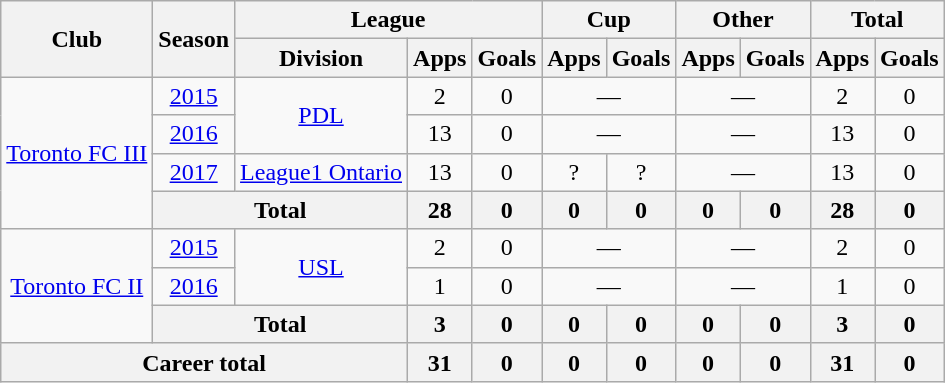<table class="wikitable" style="text-align:center">
<tr>
<th rowspan="2">Club</th>
<th rowspan="2">Season</th>
<th colspan="3">League</th>
<th colspan="2">Cup</th>
<th colspan="2">Other</th>
<th colspan="2">Total</th>
</tr>
<tr>
<th>Division</th>
<th>Apps</th>
<th>Goals</th>
<th>Apps</th>
<th>Goals</th>
<th>Apps</th>
<th>Goals</th>
<th>Apps</th>
<th>Goals</th>
</tr>
<tr>
<td rowspan="4"><a href='#'>Toronto FC III</a></td>
<td><a href='#'>2015</a></td>
<td rowspan="2"><a href='#'>PDL</a></td>
<td>2</td>
<td>0</td>
<td colspan="2">—</td>
<td colspan="2">—</td>
<td>2</td>
<td>0</td>
</tr>
<tr>
<td><a href='#'>2016</a></td>
<td>13</td>
<td>0</td>
<td colspan="2">—</td>
<td colspan="2">—</td>
<td>13</td>
<td>0</td>
</tr>
<tr>
<td><a href='#'>2017</a></td>
<td><a href='#'>League1 Ontario</a></td>
<td>13</td>
<td>0</td>
<td>?</td>
<td>?</td>
<td colspan="2">—</td>
<td>13</td>
<td>0</td>
</tr>
<tr>
<th colspan="2">Total</th>
<th>28</th>
<th>0</th>
<th>0</th>
<th>0</th>
<th>0</th>
<th>0</th>
<th>28</th>
<th>0</th>
</tr>
<tr>
<td rowspan="3"><a href='#'>Toronto FC II</a></td>
<td><a href='#'>2015</a></td>
<td rowspan="2"><a href='#'>USL</a></td>
<td>2</td>
<td>0</td>
<td colspan="2">—</td>
<td colspan="2">—</td>
<td>2</td>
<td>0</td>
</tr>
<tr>
<td><a href='#'>2016</a></td>
<td>1</td>
<td>0</td>
<td colspan="2">—</td>
<td colspan="2">—</td>
<td>1</td>
<td>0</td>
</tr>
<tr>
<th colspan="2">Total</th>
<th>3</th>
<th>0</th>
<th>0</th>
<th>0</th>
<th>0</th>
<th>0</th>
<th>3</th>
<th>0</th>
</tr>
<tr>
<th colspan="3">Career total</th>
<th>31</th>
<th>0</th>
<th>0</th>
<th>0</th>
<th>0</th>
<th>0</th>
<th>31</th>
<th>0</th>
</tr>
</table>
